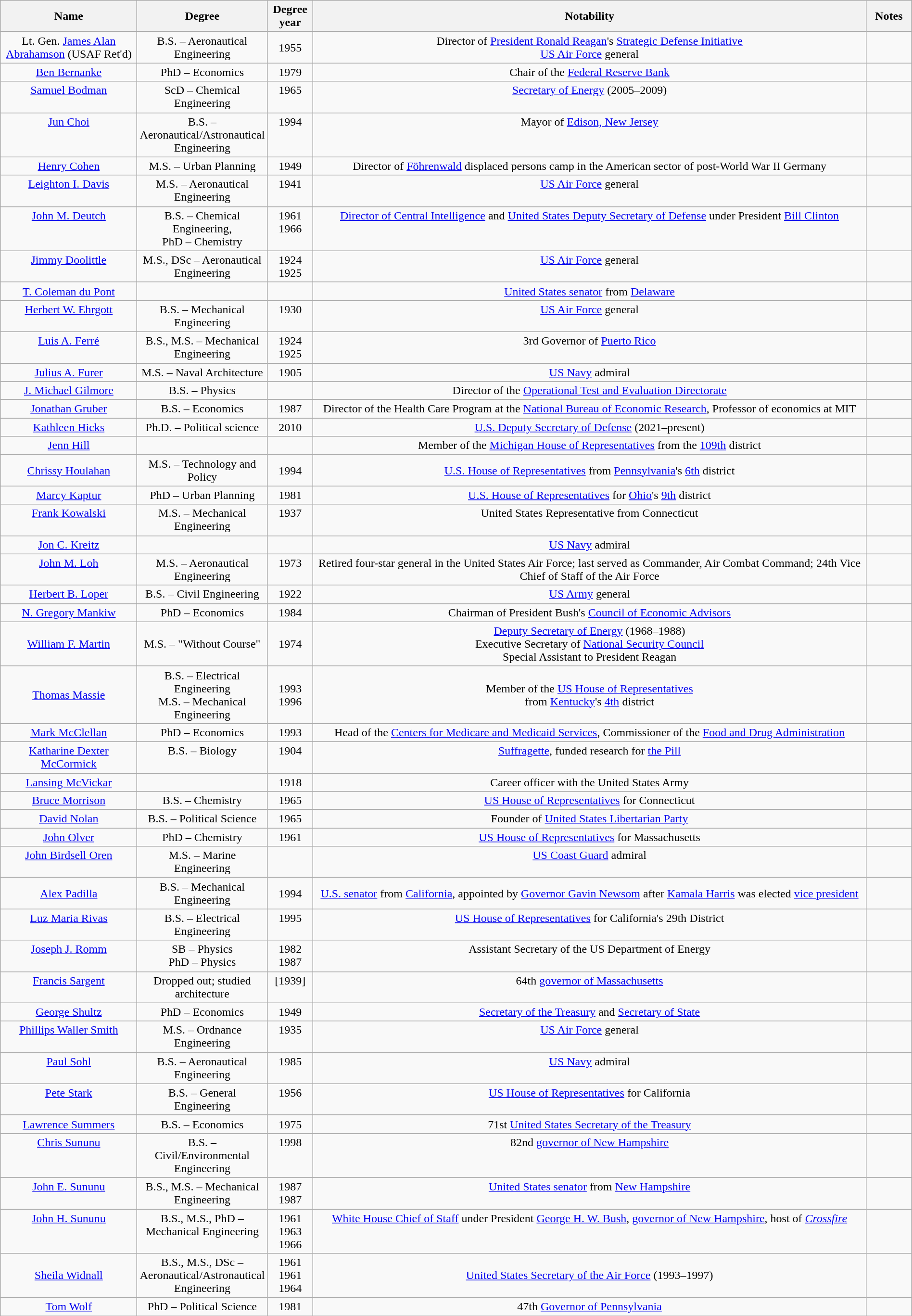<table class="wikitable sortable"  style="text-align:center; width:100%; margin:auto;">
<tr>
<th style="width:15%;">Name</th>
<th style="width:10%;">Degree</th>
<th style="width:5%;">Degree year</th>
<th style="width:*%;">Notability</th>
<th style="width:5%;">Notes</th>
</tr>
<tr>
<td>Lt. Gen. <a href='#'>James Alan Abrahamson</a> (USAF Ret'd)</td>
<td>B.S. – Aeronautical Engineering</td>
<td>1955</td>
<td>Director of <a href='#'>President Ronald Reagan</a>'s <a href='#'>Strategic Defense Initiative</a><br><a href='#'>US Air Force</a> general</td>
<td></td>
</tr>
<tr valign="top">
<td><a href='#'>Ben Bernanke</a></td>
<td>PhD – Economics</td>
<td>1979</td>
<td>Chair of the <a href='#'>Federal Reserve Bank</a></td>
<td></td>
</tr>
<tr valign="top">
<td><a href='#'>Samuel Bodman</a></td>
<td>ScD – Chemical Engineering</td>
<td>1965</td>
<td><a href='#'>Secretary of Energy</a> (2005–2009)</td>
<td></td>
</tr>
<tr valign="top">
<td><a href='#'>Jun Choi</a></td>
<td>B.S. – Aeronautical/Astronautical Engineering</td>
<td>1994</td>
<td>Mayor of <a href='#'>Edison, New Jersey</a></td>
<td></td>
</tr>
<tr valign="top">
<td><a href='#'>Henry Cohen</a></td>
<td>M.S. – Urban Planning</td>
<td>1949</td>
<td>Director of <a href='#'>Föhrenwald</a> displaced persons camp in the American sector of post-World War II Germany</td>
<td></td>
</tr>
<tr valign="top">
<td><a href='#'>Leighton I. Davis</a></td>
<td>M.S. – Aeronautical Engineering</td>
<td>1941</td>
<td><a href='#'>US Air Force</a> general</td>
<td></td>
</tr>
<tr valign="top">
<td><a href='#'>John M. Deutch</a></td>
<td>B.S. – Chemical Engineering,<br>PhD – Chemistry</td>
<td>1961<br>1966</td>
<td><a href='#'>Director of Central Intelligence</a> and <a href='#'>United States Deputy Secretary of Defense</a> under President <a href='#'>Bill Clinton</a></td>
<td></td>
</tr>
<tr valign="top">
<td><a href='#'>Jimmy Doolittle</a></td>
<td>M.S., DSc – Aeronautical Engineering</td>
<td>1924<br>1925</td>
<td><a href='#'>US Air Force</a> general</td>
<td></td>
</tr>
<tr>
<td><a href='#'>T. Coleman du Pont</a></td>
<td></td>
<td></td>
<td><a href='#'>United States senator</a> from <a href='#'>Delaware</a></td>
<td></td>
</tr>
<tr valign="top">
<td><a href='#'>Herbert W. Ehrgott</a></td>
<td>B.S. – Mechanical Engineering</td>
<td>1930</td>
<td><a href='#'>US Air Force</a> general</td>
<td></td>
</tr>
<tr valign="top">
<td><a href='#'>Luis A. Ferré</a></td>
<td>B.S., M.S. – Mechanical Engineering</td>
<td>1924<br>1925</td>
<td>3rd Governor of <a href='#'>Puerto Rico</a></td>
<td></td>
</tr>
<tr>
<td><a href='#'>Julius A. Furer</a></td>
<td>M.S. – Naval Architecture</td>
<td>1905</td>
<td><a href='#'>US Navy</a> admiral</td>
<td></td>
</tr>
<tr valign="top">
<td><a href='#'>J. Michael Gilmore</a></td>
<td>B.S. – Physics</td>
<td></td>
<td>Director of the <a href='#'>Operational Test and Evaluation Directorate</a></td>
<td></td>
</tr>
<tr valign="top">
<td><a href='#'>Jonathan Gruber</a></td>
<td>B.S. – Economics</td>
<td>1987</td>
<td>Director of the Health Care Program at the <a href='#'>National Bureau of Economic Research</a>, Professor of economics at MIT</td>
<td></td>
</tr>
<tr valign="top">
<td><a href='#'>Kathleen Hicks</a></td>
<td>Ph.D. – Political science</td>
<td>2010</td>
<td><a href='#'>U.S. Deputy Secretary of Defense</a> (2021–present)</td>
</tr>
<tr>
<td><a href='#'>Jenn Hill</a></td>
<td></td>
<td></td>
<td>Member of the <a href='#'>Michigan House of Representatives</a> from the <a href='#'>109th</a> district</td>
<td></td>
</tr>
<tr>
<td><a href='#'>Chrissy Houlahan</a></td>
<td>M.S. – Technology and Policy</td>
<td>1994</td>
<td><a href='#'>U.S. House of Representatives</a> from <a href='#'>Pennsylvania</a>'s <a href='#'>6th</a> district</td>
<td></td>
</tr>
<tr>
<td><a href='#'>Marcy Kaptur</a></td>
<td>PhD – Urban Planning</td>
<td>1981</td>
<td><a href='#'>U.S. House of Representatives</a> for <a href='#'>Ohio</a>'s <a href='#'>9th</a> district</td>
<td></td>
</tr>
<tr valign="top">
<td><a href='#'>Frank Kowalski</a></td>
<td>M.S. – Mechanical Engineering</td>
<td>1937</td>
<td>United States Representative from Connecticut</td>
<td></td>
</tr>
<tr valign="top">
<td><a href='#'>Jon C. Kreitz</a></td>
<td></td>
<td></td>
<td><a href='#'>US Navy</a> admiral</td>
<td></td>
</tr>
<tr valign="top">
<td><a href='#'>John M. Loh</a></td>
<td>M.S. – Aeronautical Engineering</td>
<td>1973</td>
<td>Retired four-star general in the United States Air Force; last served as Commander, Air Combat Command; 24th Vice Chief of Staff of the Air Force</td>
<td></td>
</tr>
<tr valign="top">
<td><a href='#'>Herbert B. Loper</a></td>
<td>B.S. – Civil Engineering</td>
<td>1922</td>
<td><a href='#'>US Army</a> general</td>
<td></td>
</tr>
<tr valign="top">
<td><a href='#'>N. Gregory Mankiw</a></td>
<td>PhD – Economics</td>
<td>1984</td>
<td>Chairman of President Bush's <a href='#'>Council of Economic Advisors</a></td>
<td></td>
</tr>
<tr>
<td><a href='#'>William F. Martin</a></td>
<td>M.S. – "Without Course"</td>
<td>1974</td>
<td><a href='#'>Deputy Secretary of Energy</a> (1968–1988)<br>Executive Secretary of <a href='#'>National Security Council</a><br>Special Assistant to President Reagan</td>
<td></td>
</tr>
<tr>
<td><a href='#'>Thomas Massie</a></td>
<td>B.S. – Electrical Engineering<br>M.S. – Mechanical Engineering</td>
<td>1993<br>1996</td>
<td>Member of the <a href='#'>US House of Representatives</a><br>from <a href='#'>Kentucky</a>'s <a href='#'>4th</a> district</td>
<td></td>
</tr>
<tr valign="top">
<td><a href='#'>Mark McClellan</a></td>
<td>PhD – Economics</td>
<td>1993</td>
<td>Head of the <a href='#'>Centers for Medicare and Medicaid Services</a>, Commissioner of the <a href='#'>Food and Drug Administration</a></td>
<td></td>
</tr>
<tr valign="top">
<td><a href='#'>Katharine Dexter McCormick</a></td>
<td>B.S. – Biology</td>
<td>1904</td>
<td><a href='#'>Suffragette</a>, funded research for <a href='#'>the Pill</a></td>
<td></td>
</tr>
<tr>
<td><a href='#'>Lansing McVickar</a></td>
<td></td>
<td>1918</td>
<td>Career officer with the United States Army</td>
<td></td>
</tr>
<tr valign="top">
<td><a href='#'>Bruce Morrison</a></td>
<td>B.S. – Chemistry</td>
<td>1965</td>
<td><a href='#'>US House of Representatives</a> for Connecticut</td>
<td></td>
</tr>
<tr valign="top">
<td><a href='#'>David Nolan</a></td>
<td>B.S. – Political Science</td>
<td>1965</td>
<td>Founder of <a href='#'>United States Libertarian Party</a></td>
<td></td>
</tr>
<tr valign="top">
<td><a href='#'>John Olver</a></td>
<td>PhD – Chemistry</td>
<td>1961</td>
<td><a href='#'>US House of Representatives</a> for Massachusetts</td>
<td></td>
</tr>
<tr valign="top">
<td><a href='#'>John Birdsell Oren</a></td>
<td>M.S. – Marine Engineering</td>
<td></td>
<td><a href='#'>US Coast Guard</a> admiral</td>
<td></td>
</tr>
<tr>
<td><a href='#'>Alex Padilla</a></td>
<td>B.S. – Mechanical Engineering</td>
<td>1994</td>
<td><a href='#'>U.S. senator</a> from <a href='#'>California</a>, appointed by <a href='#'>Governor Gavin Newsom</a> after <a href='#'>Kamala Harris</a> was elected <a href='#'>vice president</a></td>
<td></td>
</tr>
<tr valign="top">
<td><a href='#'>Luz Maria Rivas</a></td>
<td>B.S. – Electrical Engineering</td>
<td>1995</td>
<td><a href='#'>US House of Representatives</a> for California's 29th District</td>
<td></td>
</tr>
<tr valign="top">
<td><a href='#'>Joseph J. Romm</a></td>
<td>SB – Physics<br>PhD – Physics</td>
<td>1982<br>1987</td>
<td>Assistant Secretary of the US Department of Energy</td>
<td></td>
</tr>
<tr valign="top">
<td><a href='#'>Francis Sargent</a></td>
<td>Dropped out; studied architecture</td>
<td>[1939]</td>
<td>64th <a href='#'>governor of Massachusetts</a></td>
<td></td>
</tr>
<tr valign="top">
<td><a href='#'>George Shultz</a></td>
<td>PhD – Economics</td>
<td>1949</td>
<td><a href='#'>Secretary of the Treasury</a> and <a href='#'>Secretary of State</a></td>
<td></td>
</tr>
<tr valign="top">
<td><a href='#'>Phillips Waller Smith</a></td>
<td>M.S. – Ordnance Engineering</td>
<td>1935</td>
<td><a href='#'>US Air Force</a> general</td>
<td></td>
</tr>
<tr valign="top">
<td><a href='#'>Paul Sohl</a></td>
<td>B.S. – Aeronautical Engineering</td>
<td>1985</td>
<td><a href='#'>US Navy</a> admiral</td>
<td></td>
</tr>
<tr valign="top">
<td><a href='#'>Pete Stark</a></td>
<td>B.S. – General Engineering</td>
<td>1956</td>
<td><a href='#'>US House of Representatives</a> for California</td>
<td></td>
</tr>
<tr valign="top">
<td><a href='#'>Lawrence Summers</a></td>
<td>B.S. – Economics</td>
<td>1975</td>
<td>71st <a href='#'>United States Secretary of the Treasury</a></td>
</tr>
<tr valign="top">
<td><a href='#'>Chris Sununu</a></td>
<td>B.S. – Civil/Environmental Engineering</td>
<td>1998</td>
<td>82nd <a href='#'>governor of New Hampshire</a></td>
<td></td>
</tr>
<tr valign="top">
<td><a href='#'>John E. Sununu</a></td>
<td>B.S., M.S. – Mechanical Engineering</td>
<td>1987<br>1987</td>
<td><a href='#'>United States senator</a> from <a href='#'>New Hampshire</a></td>
<td></td>
</tr>
<tr valign="top">
<td><a href='#'>John H. Sununu</a></td>
<td>B.S., M.S., PhD – Mechanical Engineering</td>
<td>1961<br>1963<br>1966</td>
<td><a href='#'>White House Chief of Staff</a> under President <a href='#'>George H. W. Bush</a>, <a href='#'>governor of New Hampshire</a>, host of <em><a href='#'>Crossfire</a></em></td>
<td></td>
</tr>
<tr>
<td><a href='#'>Sheila Widnall</a></td>
<td>B.S., M.S., DSc – Aeronautical/Astronautical Engineering</td>
<td>1961<br>1961<br>1964</td>
<td><a href='#'>United States Secretary of the Air Force</a> (1993–1997)</td>
<td></td>
</tr>
<tr valign="top">
<td><a href='#'>Tom Wolf</a></td>
<td>PhD – Political Science</td>
<td>1981</td>
<td>47th <a href='#'>Governor of Pennsylvania</a></td>
<td></td>
</tr>
<tr valign="top">
</tr>
</table>
